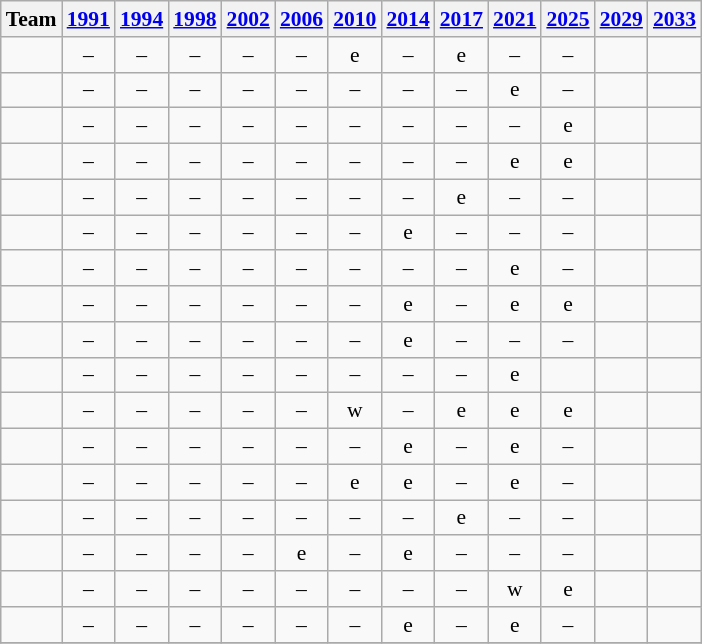<table class="wikitable sortable" style="font-size:90%; text-align:center">
<tr>
<th>Team</th>
<th><a href='#'>1991</a><br></th>
<th><a href='#'>1994</a><br></th>
<th><a href='#'>1998</a><br></th>
<th><a href='#'>2002</a><br></th>
<th><a href='#'>2006</a><br></th>
<th><a href='#'>2010</a><br></th>
<th><a href='#'>2014</a><br></th>
<th><a href='#'>2017</a><br></th>
<th><a href='#'>2021</a><br></th>
<th><a href='#'>2025</a><br></th>
<th><a href='#'>2029</a><br></th>
<th><a href='#'>2033</a><br></th>
</tr>
<tr>
<td align=left></td>
<td>–</td>
<td>–</td>
<td>–</td>
<td>–</td>
<td>–</td>
<td>e</td>
<td>–</td>
<td>e</td>
<td>–</td>
<td>–</td>
<td></td>
<td></td>
</tr>
<tr>
<td align=left></td>
<td>–</td>
<td>–</td>
<td>–</td>
<td>–</td>
<td>–</td>
<td>–</td>
<td>–</td>
<td>–</td>
<td>e</td>
<td>–</td>
<td></td>
<td></td>
</tr>
<tr>
<td align=left></td>
<td>–</td>
<td>–</td>
<td>–</td>
<td>–</td>
<td>–</td>
<td>–</td>
<td>–</td>
<td>–</td>
<td>–</td>
<td>e</td>
<td></td>
<td></td>
</tr>
<tr>
<td align=left></td>
<td>–</td>
<td>–</td>
<td>–</td>
<td>–</td>
<td>–</td>
<td>–</td>
<td>–</td>
<td>–</td>
<td>e</td>
<td>e</td>
<td></td>
<td></td>
</tr>
<tr>
<td align=left></td>
<td>–</td>
<td>–</td>
<td>–</td>
<td>–</td>
<td>–</td>
<td>–</td>
<td>–</td>
<td>e</td>
<td>–</td>
<td>–</td>
<td></td>
<td></td>
</tr>
<tr>
<td align=left></td>
<td>–</td>
<td>–</td>
<td>–</td>
<td>–</td>
<td>–</td>
<td>–</td>
<td>e</td>
<td>–</td>
<td>–</td>
<td>–</td>
<td></td>
<td></td>
</tr>
<tr>
<td align=left></td>
<td>–</td>
<td>–</td>
<td>–</td>
<td>–</td>
<td>–</td>
<td>–</td>
<td>–</td>
<td>–</td>
<td>e</td>
<td>–</td>
<td></td>
<td></td>
</tr>
<tr>
<td align=left></td>
<td>–</td>
<td>–</td>
<td>–</td>
<td>–</td>
<td>–</td>
<td>–</td>
<td>e</td>
<td>–</td>
<td>e</td>
<td>e</td>
<td></td>
<td></td>
</tr>
<tr>
<td align=left></td>
<td>–</td>
<td>–</td>
<td>–</td>
<td>–</td>
<td>–</td>
<td>–</td>
<td>e</td>
<td>–</td>
<td>–</td>
<td>–</td>
<td></td>
<td></td>
</tr>
<tr>
<td align=left></td>
<td>–</td>
<td>–</td>
<td>–</td>
<td>–</td>
<td>–</td>
<td>–</td>
<td>–</td>
<td>–</td>
<td>e</td>
<td></td>
<td></td>
<td></td>
</tr>
<tr>
<td align=left></td>
<td>–</td>
<td>–</td>
<td>–</td>
<td>–</td>
<td>–</td>
<td>w</td>
<td>–</td>
<td>e</td>
<td>e</td>
<td>e</td>
<td></td>
<td></td>
</tr>
<tr>
<td align=left></td>
<td>–</td>
<td>–</td>
<td>–</td>
<td>–</td>
<td>–</td>
<td>–</td>
<td>e</td>
<td>–</td>
<td>e</td>
<td>–</td>
<td></td>
<td></td>
</tr>
<tr>
<td align=left></td>
<td>–</td>
<td>–</td>
<td>–</td>
<td>–</td>
<td>–</td>
<td>e</td>
<td>e</td>
<td>–</td>
<td>e</td>
<td>–</td>
<td></td>
<td></td>
</tr>
<tr>
<td align=left></td>
<td>–</td>
<td>–</td>
<td>–</td>
<td>–</td>
<td>–</td>
<td>–</td>
<td>–</td>
<td>e</td>
<td>–</td>
<td>–</td>
<td></td>
<td></td>
</tr>
<tr>
<td align=left></td>
<td>–</td>
<td>–</td>
<td>–</td>
<td>–</td>
<td>e</td>
<td>–</td>
<td>e</td>
<td>–</td>
<td>–</td>
<td>–</td>
<td></td>
<td></td>
</tr>
<tr>
<td align=left></td>
<td>–</td>
<td>–</td>
<td>–</td>
<td>–</td>
<td>–</td>
<td>–</td>
<td>–</td>
<td>–</td>
<td>w</td>
<td>e</td>
<td></td>
<td></td>
</tr>
<tr>
<td align=left></td>
<td>–</td>
<td>–</td>
<td>–</td>
<td>–</td>
<td>–</td>
<td>–</td>
<td>e</td>
<td>–</td>
<td>e</td>
<td>–</td>
<td></td>
<td></td>
</tr>
<tr>
</tr>
</table>
